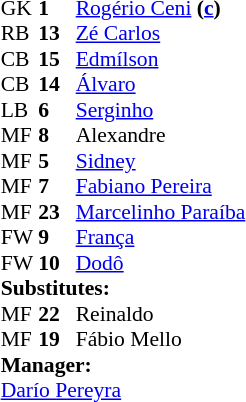<table style="font-size:90%; margin:0.2em auto;" cellspacing="0" cellpadding="0">
<tr>
<th width="25"></th>
<th width="25"></th>
</tr>
<tr>
<td>GK</td>
<td><strong>1</strong></td>
<td> <a href='#'>Rogério Ceni</a> <strong>(<a href='#'>c</a>)</strong></td>
</tr>
<tr>
<td>RB</td>
<td><strong>13</strong></td>
<td> <a href='#'>Zé Carlos</a></td>
</tr>
<tr>
<td>CB</td>
<td><strong>15</strong></td>
<td> <a href='#'>Edmílson</a></td>
</tr>
<tr>
<td>CB</td>
<td><strong>14</strong></td>
<td> <a href='#'>Álvaro</a></td>
<td></td>
<td></td>
</tr>
<tr>
<td>LB</td>
<td><strong>6</strong></td>
<td> <a href='#'>Serginho</a></td>
</tr>
<tr>
<td>MF</td>
<td><strong>8</strong></td>
<td> Alexandre</td>
</tr>
<tr>
<td>MF</td>
<td><strong>5</strong></td>
<td> <a href='#'>Sidney</a></td>
</tr>
<tr>
<td>MF</td>
<td><strong>7</strong></td>
<td> <a href='#'>Fabiano Pereira</a></td>
</tr>
<tr>
<td>MF</td>
<td><strong>23</strong></td>
<td> <a href='#'>Marcelinho Paraíba</a></td>
</tr>
<tr>
<td>FW</td>
<td><strong>9</strong></td>
<td> <a href='#'>França</a></td>
<td></td>
<td></td>
</tr>
<tr>
<td>FW</td>
<td><strong>10</strong></td>
<td> <a href='#'>Dodô</a></td>
</tr>
<tr>
<td colspan=3><strong>Substitutes:</strong></td>
</tr>
<tr>
<td>MF</td>
<td><strong>22</strong></td>
<td> Reinaldo</td>
<td></td>
<td></td>
</tr>
<tr>
<td>MF</td>
<td><strong>19</strong></td>
<td> Fábio Mello</td>
<td></td>
<td></td>
</tr>
<tr>
<td colspan=3><strong>Manager:</strong></td>
</tr>
<tr>
<td colspan=4> <a href='#'>Darío Pereyra</a></td>
</tr>
</table>
